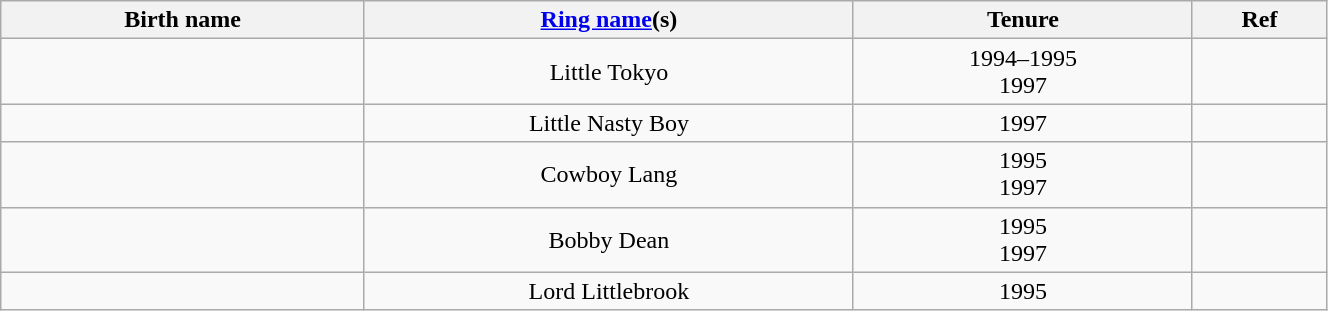<table class="sortable wikitable" style="text-align:center; width:70%;">
<tr>
<th>Birth name</th>
<th><a href='#'>Ring name</a>(s)</th>
<th>Tenure</th>
<th>Ref</th>
</tr>
<tr>
<td></td>
<td>Little Tokyo</td>
<td sort>1994–1995<br>1997</td>
<td></td>
</tr>
<tr>
<td></td>
<td>Little Nasty Boy</td>
<td sort>1997</td>
<td></td>
</tr>
<tr>
<td></td>
<td>Cowboy Lang</td>
<td sort>1995<br>1997</td>
<td></td>
</tr>
<tr>
<td></td>
<td>Bobby Dean</td>
<td sort>1995<br>1997</td>
<td></td>
</tr>
<tr>
<td></td>
<td>Lord Littlebrook</td>
<td sort>1995</td>
<td></td>
</tr>
</table>
